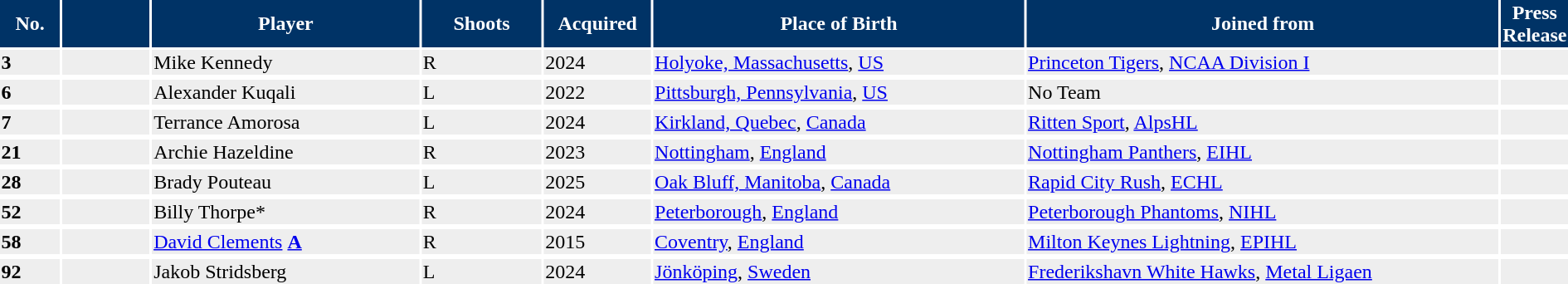<table>
<tr bgcolor="#003366" style="color: white">
<th width=4%>No.</th>
<th width=6%></th>
<th width=18%>Player</th>
<th width=8%>Shoots</th>
<th width=7%>Acquired</th>
<th width=25%>Place of Birth</th>
<th width=32%>Joined from</th>
<th width=10%>Press Release</th>
</tr>
<tr style="background:#eee;">
<td><strong>3</strong></td>
<td></td>
<td align="left">Mike Kennedy</td>
<td>R</td>
<td>2024</td>
<td align="left"><a href='#'>Holyoke, Massachusetts</a>, <a href='#'>US</a></td>
<td align="left"><a href='#'>Princeton Tigers</a>, <a href='#'>NCAA Division I</a></td>
<td></td>
</tr>
<tr>
</tr>
<tr style="background:#eee;">
<td><strong>6</strong></td>
<td></td>
<td align="left">Alexander Kuqali</td>
<td>L</td>
<td>2022</td>
<td align="left"><a href='#'>Pittsburgh, Pennsylvania</a>, <a href='#'>US</a></td>
<td align="left">No Team</td>
<td></td>
</tr>
<tr>
</tr>
<tr style="background:#eee;">
<td><strong>7</strong></td>
<td></td>
<td align="left">Terrance Amorosa</td>
<td>L</td>
<td>2024</td>
<td align="left"><a href='#'>Kirkland, Quebec</a>, <a href='#'>Canada</a></td>
<td align="left"><a href='#'>Ritten Sport</a>, <a href='#'>AlpsHL</a></td>
<td></td>
</tr>
<tr>
</tr>
<tr style="background:#eee;">
<td><strong>21</strong></td>
<td></td>
<td align="left">Archie Hazeldine</td>
<td>R</td>
<td>2023</td>
<td align="left"><a href='#'>Nottingham</a>, <a href='#'>England</a></td>
<td align="left"><a href='#'>Nottingham Panthers</a>, <a href='#'>EIHL</a></td>
<td></td>
</tr>
<tr>
</tr>
<tr style="background:#eee;">
<td><strong>28</strong></td>
<td></td>
<td align="left">Brady Pouteau</td>
<td>L</td>
<td>2025</td>
<td align="left"><a href='#'>Oak Bluff, Manitoba</a>, <a href='#'>Canada</a></td>
<td align="left"><a href='#'>Rapid City Rush</a>, <a href='#'>ECHL</a></td>
<td></td>
</tr>
<tr>
</tr>
<tr style="background:#eee;">
<td><strong>52</strong></td>
<td></td>
<td align="left">Billy Thorpe*</td>
<td>R</td>
<td>2024</td>
<td align="left"><a href='#'>Peterborough</a>, <a href='#'>England</a></td>
<td align="left"><a href='#'>Peterborough Phantoms</a>, <a href='#'>NIHL</a></td>
<td></td>
</tr>
<tr>
</tr>
<tr style="background:#eee;">
<td><strong>58</strong></td>
<td></td>
<td align="left"><a href='#'>David Clements</a> <a href='#'><strong>A</strong></a></td>
<td>R</td>
<td>2015</td>
<td align="left"><a href='#'>Coventry</a>, <a href='#'>England</a></td>
<td align="left"><a href='#'>Milton Keynes Lightning</a>, <a href='#'>EPIHL</a></td>
<td></td>
</tr>
<tr>
</tr>
<tr style="background:#eee;">
<td><strong>92</strong></td>
<td></td>
<td align="left">Jakob Stridsberg</td>
<td>L</td>
<td>2024</td>
<td align="left"><a href='#'>Jönköping</a>, <a href='#'>Sweden</a></td>
<td align="left"><a href='#'>Frederikshavn White Hawks</a>, <a href='#'>Metal Ligaen</a></td>
<td></td>
</tr>
<tr>
</tr>
</table>
